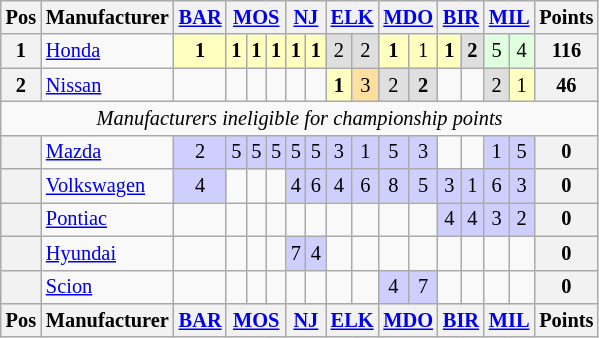<table class="wikitable" style="font-size:85%; text-align:center">
<tr valign="top">
<th valign="middle">Pos</th>
<th valign="middle">Manufacturer</th>
<th><a href='#'>BAR</a></th>
<th colspan=3><a href='#'>MOS</a></th>
<th colspan=2><a href='#'>NJ</a></th>
<th colspan=2><a href='#'>ELK</a></th>
<th colspan=2><a href='#'>MDO</a></th>
<th colspan=2><a href='#'>BIR</a></th>
<th colspan=2><a href='#'>MIL</a></th>
<th valign="middle">Points</th>
</tr>
<tr>
<th>1</th>
<td align="left"> <a href='#'>Honda</a></td>
<td style="background:#FFFFBF;"><strong>1</strong></td>
<td style="background:#FFFFBF;"><strong>1</strong></td>
<td style="background:#FFFFBF;"><strong>1</strong></td>
<td style="background:#FFFFBF;"><strong>1</strong></td>
<td style="background:#FFFFBF;"><strong>1</strong></td>
<td style="background:#FFFFBF;"><strong>1</strong></td>
<td style="background:#DFDFDF;">2</td>
<td style="background:#DFDFDF;">2</td>
<td style="background:#FFFFBF;"><strong>1</strong></td>
<td style="background:#FFFFBF;">1</td>
<td style="background:#FFFFBF;"><strong>1</strong></td>
<td style="background:#DFDFDF;"><strong>2</strong></td>
<td style="background:#DFFFDF;">5</td>
<td style="background:#DFFFDF;">4</td>
<th>116</th>
</tr>
<tr>
<th>2</th>
<td align="left"> <a href='#'>Nissan</a></td>
<td></td>
<td></td>
<td></td>
<td></td>
<td></td>
<td></td>
<td style="background:#FFFFBF;"><strong>1</strong></td>
<td style="background:#FFDF9F;">3</td>
<td style="background:#DFDFDF;">2</td>
<td style="background:#DFDFDF;"><strong>2</strong></td>
<td></td>
<td></td>
<td style="background:#DFDFDF;">2</td>
<td style="background:#FFFFBF;">1</td>
<th>46</th>
</tr>
<tr>
<td colspan=18><em>Manufacturers ineligible for championship points</em></td>
</tr>
<tr>
<th></th>
<td align="left"> <a href='#'>Mazda</a></td>
<td style="background:#CFCFFF;">2</td>
<td style="background:#CFCFFF;">5</td>
<td style="background:#CFCFFF;">5</td>
<td style="background:#CFCFFF;">5</td>
<td style="background:#CFCFFF;">5</td>
<td style="background:#CFCFFF;">5</td>
<td style="background:#CFCFFF;">3</td>
<td style="background:#CFCFFF;">1</td>
<td style="background:#CFCFFF;">5</td>
<td style="background:#CFCFFF;">3</td>
<td></td>
<td></td>
<td style="background:#CFCFFF;">1</td>
<td style="background:#CFCFFF;">5</td>
<th>0</th>
</tr>
<tr>
<th></th>
<td align="left"> <a href='#'>Volkswagen</a></td>
<td style="background:#CFCFFF;">4</td>
<td></td>
<td></td>
<td></td>
<td style="background:#CFCFFF;">4</td>
<td style="background:#CFCFFF;">6</td>
<td style="background:#CFCFFF;">4</td>
<td style="background:#CFCFFF;">6</td>
<td style="background:#CFCFFF;">8</td>
<td style="background:#CFCFFF;">5</td>
<td style="background:#CFCFFF;">3</td>
<td style="background:#CFCFFF;">1</td>
<td style="background:#CFCFFF;">6</td>
<td style="background:#CFCFFF;">3</td>
<th>0</th>
</tr>
<tr>
<th></th>
<td align="left"> <a href='#'>Pontiac</a></td>
<td></td>
<td></td>
<td></td>
<td></td>
<td></td>
<td></td>
<td></td>
<td></td>
<td></td>
<td></td>
<td style="background:#CFCFFF;">4</td>
<td style="background:#CFCFFF;">4</td>
<td style="background:#CFCFFF;">3</td>
<td style="background:#CFCFFF;">2</td>
<th>0</th>
</tr>
<tr>
<th></th>
<td align="left"> <a href='#'>Hyundai</a></td>
<td></td>
<td></td>
<td></td>
<td></td>
<td style="background:#CFCFFF;">7</td>
<td style="background:#CFCFFF;">4</td>
<td></td>
<td></td>
<td></td>
<td></td>
<td></td>
<td></td>
<td></td>
<td></td>
<th>0</th>
</tr>
<tr>
<th></th>
<td align="left"> <a href='#'>Scion</a></td>
<td></td>
<td></td>
<td></td>
<td></td>
<td></td>
<td></td>
<td></td>
<td></td>
<td style="background:#CFCFFF;">4</td>
<td style="background:#CFCFFF;">7</td>
<td></td>
<td></td>
<td></td>
<td></td>
<th>0</th>
</tr>
<tr valign="top">
<th valign="middle">Pos</th>
<th valign="middle">Manufacturer</th>
<th><a href='#'>BAR</a></th>
<th colspan=3><a href='#'>MOS</a></th>
<th colspan=2><a href='#'>NJ</a></th>
<th colspan=2><a href='#'>ELK</a></th>
<th colspan=2><a href='#'>MDO</a></th>
<th colspan=2><a href='#'>BIR</a></th>
<th colspan=2><a href='#'>MIL</a></th>
<th valign="middle">Points</th>
</tr>
</table>
